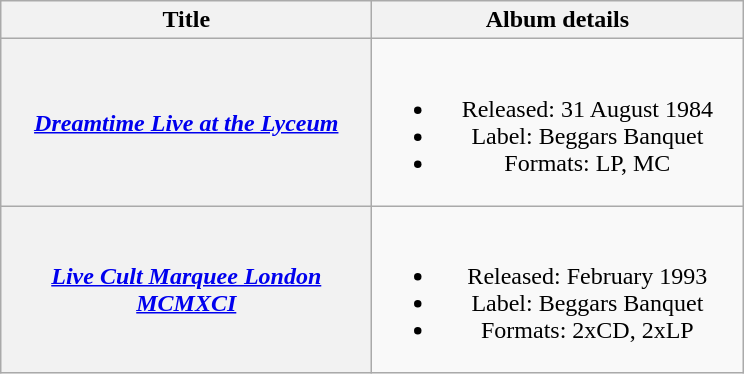<table class="wikitable plainrowheaders" style="text-align:center;">
<tr>
<th scope="col" style="width:15em;">Title</th>
<th scope="col" style="width:15em;">Album details</th>
</tr>
<tr>
<th scope="row"><em><a href='#'>Dreamtime Live at the Lyceum</a></em> </th>
<td><br><ul><li>Released: 31 August 1984</li><li>Label: Beggars Banquet</li><li>Formats: LP, MC</li></ul></td>
</tr>
<tr>
<th scope="row"><em><a href='#'>Live Cult Marquee London MCMXCI</a></em></th>
<td><br><ul><li>Released: February 1993</li><li>Label: Beggars Banquet</li><li>Formats: 2xCD, 2xLP</li></ul></td>
</tr>
</table>
